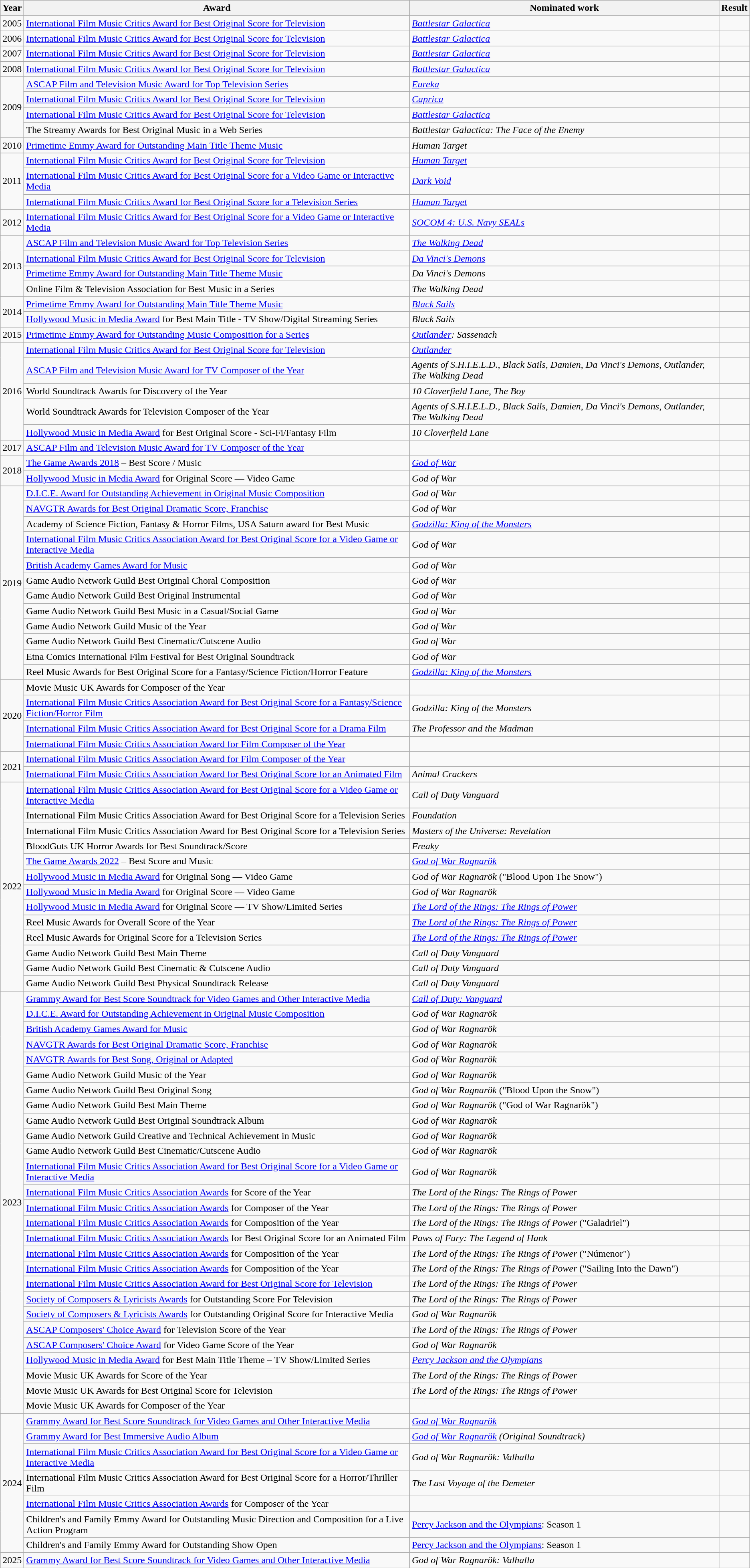<table class="wikitable sortable">
<tr>
<th>Year</th>
<th>Award</th>
<th>Nominated work</th>
<th>Result</th>
</tr>
<tr>
<td>2005</td>
<td><a href='#'>International Film Music Critics Award for Best Original Score for Television</a></td>
<td><em><a href='#'>Battlestar Galactica</a></em></td>
<td></td>
</tr>
<tr>
<td>2006</td>
<td><a href='#'>International Film Music Critics Award for Best Original Score for Television</a></td>
<td><em><a href='#'>Battlestar Galactica</a></em></td>
<td></td>
</tr>
<tr>
<td>2007</td>
<td><a href='#'>International Film Music Critics Award for Best Original Score for Television</a></td>
<td><em><a href='#'>Battlestar Galactica</a></em></td>
<td></td>
</tr>
<tr>
<td>2008</td>
<td><a href='#'>International Film Music Critics Award for Best Original Score for Television</a></td>
<td><em><a href='#'>Battlestar Galactica</a></em></td>
<td></td>
</tr>
<tr>
<td rowspan="4">2009</td>
<td><a href='#'>ASCAP Film and Television Music Award for Top Television Series</a></td>
<td><em><a href='#'>Eureka</a></em></td>
<td></td>
</tr>
<tr>
<td><a href='#'>International Film Music Critics Award for Best Original Score for Television</a></td>
<td><em><a href='#'>Caprica</a></em></td>
<td></td>
</tr>
<tr>
<td><a href='#'>International Film Music Critics Award for Best Original Score for Television</a></td>
<td><em><a href='#'>Battlestar Galactica</a></em></td>
<td></td>
</tr>
<tr>
<td>The Streamy Awards for Best Original Music in a Web Series</td>
<td><em>Battlestar Galactica: The Face of the Enemy</em></td>
<td></td>
</tr>
<tr>
<td>2010</td>
<td><a href='#'>Primetime Emmy Award for Outstanding Main Title Theme Music</a></td>
<td><em>Human Target</em></td>
<td></td>
</tr>
<tr>
<td rowspan="3">2011</td>
<td><a href='#'>International Film Music Critics Award for Best Original Score for Television</a></td>
<td><em><a href='#'>Human Target</a></em></td>
<td></td>
</tr>
<tr>
<td><a href='#'>International Film Music Critics Award for Best Original Score for a Video Game or Interactive Media</a></td>
<td><em><a href='#'>Dark Void</a></em></td>
<td></td>
</tr>
<tr>
<td><a href='#'>International Film Music Critics Award for Best Original Score for a Television Series</a></td>
<td><em><a href='#'>Human Target</a></em></td>
<td></td>
</tr>
<tr>
<td>2012</td>
<td><a href='#'>International Film Music Critics Award for Best Original Score for a Video Game or Interactive Media</a></td>
<td><em><a href='#'>SOCOM 4: U.S. Navy SEALs</a></em></td>
<td></td>
</tr>
<tr>
<td rowspan="4">2013</td>
<td><a href='#'>ASCAP Film and Television Music Award for Top Television Series</a></td>
<td><em><a href='#'>The Walking Dead</a></em></td>
<td></td>
</tr>
<tr>
<td><a href='#'>International Film Music Critics Award for Best Original Score for Television</a></td>
<td><em><a href='#'>Da Vinci's Demons</a></em></td>
<td></td>
</tr>
<tr>
<td><a href='#'>Primetime Emmy Award for Outstanding Main Title Theme Music</a></td>
<td><em>Da Vinci's Demons</em></td>
<td></td>
</tr>
<tr>
<td>Online Film & Television Association for Best Music in a Series</td>
<td><em>The Walking Dead</em></td>
<td></td>
</tr>
<tr>
<td rowspan="2">2014</td>
<td><a href='#'>Primetime Emmy Award for Outstanding Main Title Theme Music</a></td>
<td><em><a href='#'>Black Sails</a></em></td>
<td></td>
</tr>
<tr>
<td><a href='#'>Hollywood Music in Media Award</a> for Best Main Title - TV Show/Digital Streaming Series</td>
<td><em>Black Sails</em></td>
<td></td>
</tr>
<tr>
<td>2015</td>
<td><a href='#'>Primetime Emmy Award for Outstanding Music Composition for a Series</a></td>
<td><em><a href='#'>Outlander</a>: Sassenach</em></td>
<td></td>
</tr>
<tr>
<td rowspan="5">2016</td>
<td><a href='#'>International Film Music Critics Award for Best Original Score for Television</a></td>
<td><em><a href='#'>Outlander</a></em></td>
<td></td>
</tr>
<tr>
<td><a href='#'>ASCAP Film and Television Music Award for TV Composer of the Year</a></td>
<td><em>Agents of S.H.I.E.L.D., Black Sails, Damien, Da Vinci's Demons, Outlander, The Walking Dead</em></td>
<td></td>
</tr>
<tr>
<td>World Soundtrack Awards for Discovery of the Year</td>
<td><em>10 Cloverfield Lane, The Boy</em></td>
<td></td>
</tr>
<tr>
<td>World Soundtrack Awards for Television Composer of the Year</td>
<td><em>Agents of S.H.I.E.L.D., Black Sails, Damien, Da Vinci's Demons, Outlander, The Walking Dead</em></td>
<td></td>
</tr>
<tr>
<td><a href='#'>Hollywood Music in Media Award</a> for Best Original Score - Sci-Fi/Fantasy Film</td>
<td><em>10 Cloverfield Lane</em></td>
<td></td>
</tr>
<tr>
<td>2017</td>
<td><a href='#'>ASCAP Film and Television Music Award for TV Composer of the Year</a></td>
<td></td>
<td></td>
</tr>
<tr>
<td rowspan="2">2018</td>
<td><a href='#'>The Game Awards 2018</a> – Best Score / Music</td>
<td><em><a href='#'>God of War</a></em></td>
<td></td>
</tr>
<tr>
<td><a href='#'>Hollywood Music in Media Award</a> for Original Score — Video Game</td>
<td><em>God of War</em></td>
<td></td>
</tr>
<tr>
<td rowspan="12">2019</td>
<td><a href='#'>D.I.C.E. Award for Outstanding Achievement in Original Music Composition</a></td>
<td><em>God of War</em></td>
<td></td>
</tr>
<tr>
<td><a href='#'>NAVGTR Awards for Best Original Dramatic Score, Franchise</a></td>
<td><em>God of War</em></td>
<td></td>
</tr>
<tr>
<td>Academy of Science Fiction, Fantasy & Horror Films, USA Saturn award for Best Music</td>
<td><em><a href='#'>Godzilla: King of the Monsters</a></em></td>
<td></td>
</tr>
<tr>
<td><a href='#'>International Film Music Critics Association Award for Best Original Score for a Video Game or Interactive Media</a></td>
<td><em>God of War</em></td>
<td></td>
</tr>
<tr>
<td><a href='#'>British Academy Games Award for Music</a></td>
<td><em>God of War</em></td>
<td></td>
</tr>
<tr>
<td>Game Audio Network Guild Best Original Choral Composition</td>
<td><em>God of War</em></td>
<td></td>
</tr>
<tr>
<td>Game Audio Network Guild Best Original Instrumental</td>
<td><em>God of War</em></td>
<td></td>
</tr>
<tr>
<td>Game Audio Network Guild Best Music in a Casual/Social Game</td>
<td><em>God of War</em></td>
<td></td>
</tr>
<tr>
<td>Game Audio Network Guild Music of the Year</td>
<td><em>God of War</em></td>
<td></td>
</tr>
<tr>
<td>Game Audio Network Guild Best Cinematic/Cutscene Audio</td>
<td><em>God of War</em></td>
<td></td>
</tr>
<tr>
<td>Etna Comics International Film Festival for Best Original Soundtrack</td>
<td><em>God of War</em></td>
<td></td>
</tr>
<tr>
<td>Reel Music Awards for Best Original Score for a Fantasy/Science Fiction/Horror Feature</td>
<td><em><a href='#'>Godzilla: King of the Monsters</a></em></td>
<td></td>
</tr>
<tr>
<td rowspan="4">2020</td>
<td>Movie Music UK Awards for Composer of the Year</td>
<td></td>
<td></td>
</tr>
<tr>
<td><a href='#'>International Film Music Critics Association Award for Best Original Score for a Fantasy/Science Fiction/Horror Film</a></td>
<td><em>Godzilla: King of the Monsters</em></td>
<td></td>
</tr>
<tr>
<td><a href='#'>International Film Music Critics Association Award for Best Original Score for a Drama Film</a></td>
<td><em>The Professor and the Madman</em></td>
<td></td>
</tr>
<tr>
<td><a href='#'>International Film Music Critics Association Award for Film Composer of the Year</a></td>
<td></td>
<td></td>
</tr>
<tr>
<td rowspan="2">2021</td>
<td><a href='#'>International Film Music Critics Association Award for Film Composer of the Year</a></td>
<td></td>
<td></td>
</tr>
<tr>
<td><a href='#'>International Film Music Critics Association Award for Best Original Score for an Animated Film</a></td>
<td><em>Animal Crackers</em></td>
<td></td>
</tr>
<tr>
<td rowspan="13">2022</td>
<td><a href='#'>International Film Music Critics Association Award for Best Original Score for a Video Game or Interactive Media</a></td>
<td><em>Call of Duty Vanguard</em></td>
<td></td>
</tr>
<tr>
<td>International Film Music Critics Association Award for Best Original Score for a Television Series</td>
<td><em>Foundation</em></td>
<td></td>
</tr>
<tr>
<td>International Film Music Critics Association Award for Best Original Score for a Television Series</td>
<td><em>Masters of the Universe: Revelation</em></td>
<td></td>
</tr>
<tr>
<td>BloodGuts UK Horror Awards for Best Soundtrack/Score</td>
<td><em>Freaky</em></td>
<td></td>
</tr>
<tr>
<td><a href='#'>The Game Awards 2022</a> – Best Score and Music</td>
<td><em><a href='#'>God of War Ragnarök</a></em></td>
<td></td>
</tr>
<tr>
<td><a href='#'>Hollywood Music in Media Award</a> for Original Song — Video Game</td>
<td><em>God of War Ragnarök</em> ("Blood Upon The Snow")</td>
<td></td>
</tr>
<tr>
<td><a href='#'>Hollywood Music in Media Award</a> for Original Score — Video Game</td>
<td><em>God of War Ragnarök</em></td>
<td></td>
</tr>
<tr>
<td><a href='#'>Hollywood Music in Media Award</a> for Original Score — TV Show/Limited Series</td>
<td><em><a href='#'>The Lord of the Rings: The Rings of Power</a></em></td>
<td></td>
</tr>
<tr>
<td>Reel Music Awards for Overall Score of the Year</td>
<td><em><a href='#'>The Lord of the Rings: The Rings of Power</a></em></td>
<td></td>
</tr>
<tr>
<td>Reel Music Awards for Original Score for a Television Series</td>
<td><em><a href='#'>The Lord of the Rings: The Rings of Power</a></em></td>
<td></td>
</tr>
<tr>
<td>Game Audio Network Guild Best Main Theme</td>
<td><em>Call of Duty Vanguard</em></td>
<td></td>
</tr>
<tr>
<td>Game Audio Network Guild Best Cinematic & Cutscene Audio</td>
<td><em>Call of Duty Vanguard</em></td>
<td></td>
</tr>
<tr>
<td>Game Audio Network Guild Best Physical Soundtrack Release</td>
<td><em>Call of Duty Vanguard</em></td>
<td></td>
</tr>
<tr>
<td rowspan="27">2023</td>
<td><a href='#'>Grammy Award for Best Score Soundtrack for Video Games and Other Interactive Media</a></td>
<td><em><a href='#'>Call of Duty: Vanguard</a></em></td>
<td></td>
</tr>
<tr>
<td><a href='#'>D.I.C.E. Award for Outstanding Achievement in Original Music Composition</a></td>
<td><em>God of War Ragnarök</em></td>
<td></td>
</tr>
<tr>
<td><a href='#'>British Academy Games Award for Music</a></td>
<td><em>God of War Ragnarök</em></td>
<td></td>
</tr>
<tr>
<td><a href='#'>NAVGTR Awards for Best Original Dramatic Score, Franchise</a></td>
<td><em>God of War Ragnarök</em></td>
<td></td>
</tr>
<tr>
<td><a href='#'>NAVGTR Awards for Best Song, Original or Adapted</a></td>
<td><em>God of War Ragnarök</em></td>
<td></td>
</tr>
<tr>
<td>Game Audio Network Guild Music of the Year</td>
<td><em>God of War Ragnarök</em></td>
<td></td>
</tr>
<tr>
<td>Game Audio Network Guild Best Original Song</td>
<td><em>God of War Ragnarök</em> ("Blood Upon the Snow")</td>
<td></td>
</tr>
<tr>
<td>Game Audio Network Guild Best Main Theme</td>
<td><em>God of War Ragnarök</em> ("God of War Ragnarök")</td>
<td></td>
</tr>
<tr>
<td>Game Audio Network Guild Best Original Soundtrack Album</td>
<td><em>God of War Ragnarök</em></td>
<td></td>
</tr>
<tr>
<td>Game Audio Network Guild Creative and Technical Achievement in Music</td>
<td><em>God of War Ragnarök</em></td>
<td></td>
</tr>
<tr>
<td>Game Audio Network Guild Best Cinematic/Cutscene Audio</td>
<td><em>God of War Ragnarök</em></td>
<td></td>
</tr>
<tr>
<td><a href='#'>International Film Music Critics Association Award for Best Original Score for a Video Game or Interactive Media</a></td>
<td><em>God of War Ragnarök</em></td>
<td></td>
</tr>
<tr>
<td><a href='#'>International Film Music Critics Association Awards</a> for Score of the Year</td>
<td><em>The Lord of the Rings: The Rings of Power</em></td>
<td></td>
</tr>
<tr>
<td><a href='#'>International Film Music Critics Association Awards</a> for Composer of the Year</td>
<td><em>The Lord of the Rings: The Rings of Power</em></td>
<td></td>
</tr>
<tr>
<td><a href='#'>International Film Music Critics Association Awards</a> for Composition of the Year</td>
<td><em>The Lord of the Rings: The Rings of Power</em> ("Galadriel")</td>
<td></td>
</tr>
<tr>
<td><a href='#'>International Film Music Critics Association Awards</a> for Best Original Score for an Animated Film</td>
<td><em>Paws of Fury: The Legend of Hank</em></td>
<td></td>
</tr>
<tr>
<td><a href='#'>International Film Music Critics Association Awards</a> for Composition of the Year</td>
<td><em>The Lord of the Rings: The Rings of Power</em> ("Númenor")</td>
<td></td>
</tr>
<tr>
<td><a href='#'>International Film Music Critics Association Awards</a> for Composition of the Year</td>
<td><em>The Lord of the Rings: The Rings of Power</em> ("Sailing Into the Dawn")</td>
<td></td>
</tr>
<tr>
<td><a href='#'>International Film Music Critics Association Award for Best Original Score for Television</a></td>
<td><em>The Lord of the Rings: The Rings of Power</em></td>
<td></td>
</tr>
<tr>
<td><a href='#'>Society of Composers & Lyricists Awards</a> for Outstanding Score For Television</td>
<td><em>The Lord of the Rings: The Rings of Power</em></td>
<td></td>
</tr>
<tr>
<td><a href='#'>Society of Composers & Lyricists Awards</a> for Outstanding Original Score for Interactive Media</td>
<td><em>God of War Ragnarök</em></td>
<td></td>
</tr>
<tr>
<td><a href='#'>ASCAP Composers' Choice Award</a> for Television Score of the Year</td>
<td><em>The Lord of the Rings: The Rings of Power</em></td>
<td></td>
</tr>
<tr>
<td><a href='#'>ASCAP Composers' Choice Award</a> for Video Game Score of the Year</td>
<td><em>God of War Ragnarök</em></td>
<td></td>
</tr>
<tr>
<td><a href='#'>Hollywood Music in Media Award</a> for Best Main Title Theme – TV Show/Limited Series</td>
<td><em><a href='#'>Percy Jackson and the Olympians</a></em></td>
<td></td>
</tr>
<tr>
<td>Movie Music UK Awards for Score of the Year</td>
<td><em>The Lord of the Rings: The Rings of Power</em></td>
<td></td>
</tr>
<tr>
<td>Movie Music UK Awards for Best Original Score for Television</td>
<td><em>The Lord of the Rings: The Rings of Power</em></td>
<td></td>
</tr>
<tr>
<td>Movie Music UK Awards for Composer of the Year</td>
<td></td>
<td></td>
</tr>
<tr>
<td rowspan="7">2024</td>
<td><a href='#'>Grammy Award for Best Score Soundtrack for Video Games and Other Interactive Media</a></td>
<td><em><a href='#'>God of War Ragnarök</a></em></td>
<td></td>
</tr>
<tr>
<td><a href='#'>Grammy Award for Best Immersive Audio Album</a></td>
<td><em><a href='#'>God of War Ragnarök</a> (Original Soundtrack)</em></td>
<td></td>
</tr>
<tr>
<td><a href='#'>International Film Music Critics Association Award for Best Original Score for a Video Game or Interactive Media</a></td>
<td><em>God of War Ragnarök: Valhalla</em></td>
<td></td>
</tr>
<tr>
<td>International Film Music Critics Association Award for Best Original Score for a Horror/Thriller Film</td>
<td><em>The Last Voyage of the Demeter</em></td>
<td></td>
</tr>
<tr>
<td><a href='#'>International Film Music Critics Association Awards</a> for Composer of the Year</td>
<td></td>
<td></td>
</tr>
<tr>
<td>Children's and Family Emmy Award for Outstanding Music Direction and Composition for a Live Action Program</td>
<td><a href='#'>Percy Jackson and the Olympians</a>: Season 1</td>
<td></td>
</tr>
<tr>
<td>Children's and Family Emmy Award for Outstanding Show Open</td>
<td><a href='#'>Percy Jackson and the Olympians</a>: Season 1</td>
<td></td>
</tr>
<tr>
<td>2025</td>
<td><a href='#'>Grammy Award for Best Score Soundtrack for Video Games and Other Interactive Media</a></td>
<td><em>God of War Ragnarök: Valhalla</em></td>
<td></td>
</tr>
</table>
